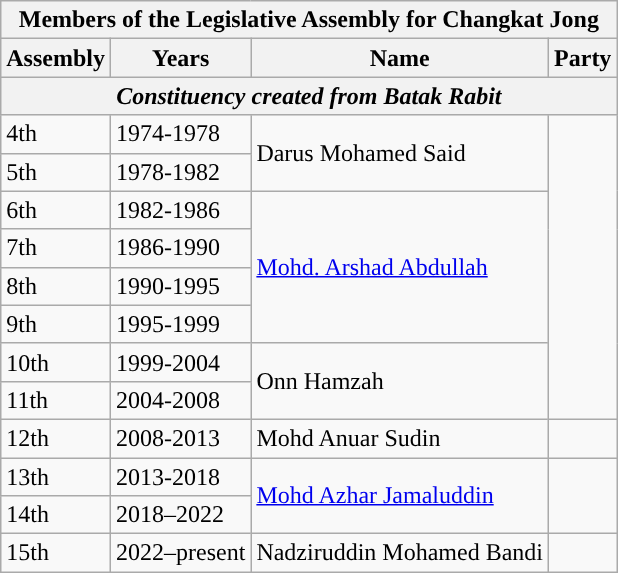<table class="wikitable">
<tr>
<th colspan="4">Members of the Legislative Assembly for Changkat Jong</th>
</tr>
<tr>
<th>Assembly</th>
<th>Years</th>
<th>Name</th>
<th>Party</th>
</tr>
<tr>
<th colspan="4"><em>Constituency created from Batak Rabit</em></th>
</tr>
<tr>
<td>4th</td>
<td>1974-1978</td>
<td rowspan="2">Darus Mohamed Said</td>
<td rowspan="8"></td>
</tr>
<tr>
<td>5th</td>
<td>1978-1982</td>
</tr>
<tr>
<td>6th</td>
<td>1982-1986</td>
<td rowspan="4"><a href='#'>Mohd. Arshad Abdullah</a></td>
</tr>
<tr>
<td>7th</td>
<td>1986-1990</td>
</tr>
<tr>
<td>8th</td>
<td>1990-1995</td>
</tr>
<tr>
<td>9th</td>
<td>1995-1999</td>
</tr>
<tr>
<td>10th</td>
<td>1999-2004</td>
<td rowspan="2">Onn Hamzah</td>
</tr>
<tr>
<td>11th</td>
<td>2004-2008</td>
</tr>
<tr>
<td>12th</td>
<td>2008-2013</td>
<td>Mohd Anuar Sudin</td>
<td></td>
</tr>
<tr>
<td>13th</td>
<td>2013-2018</td>
<td rowspan="2"><a href='#'>Mohd Azhar Jamaluddin</a></td>
<td rowspan="2"></td>
</tr>
<tr>
<td>14th</td>
<td>2018–2022</td>
</tr>
<tr>
<td>15th</td>
<td>2022–present</td>
<td>Nadziruddin Mohamed Bandi</td>
<td></td>
</tr>
</table>
